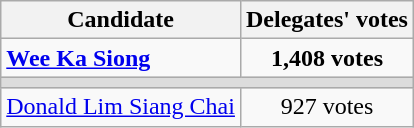<table class=wikitable style=text-align:center>
<tr>
<th>Candidate</th>
<th>Delegates' votes</th>
</tr>
<tr>
<td align=left><strong><a href='#'>Wee Ka Siong</a></strong></td>
<td><strong>1,408 votes</strong></td>
</tr>
<tr>
<td colspan=3 bgcolor=dcdcdc></td>
</tr>
<tr>
<td align=left><a href='#'>Donald Lim Siang Chai</a></td>
<td>927 votes</td>
</tr>
</table>
